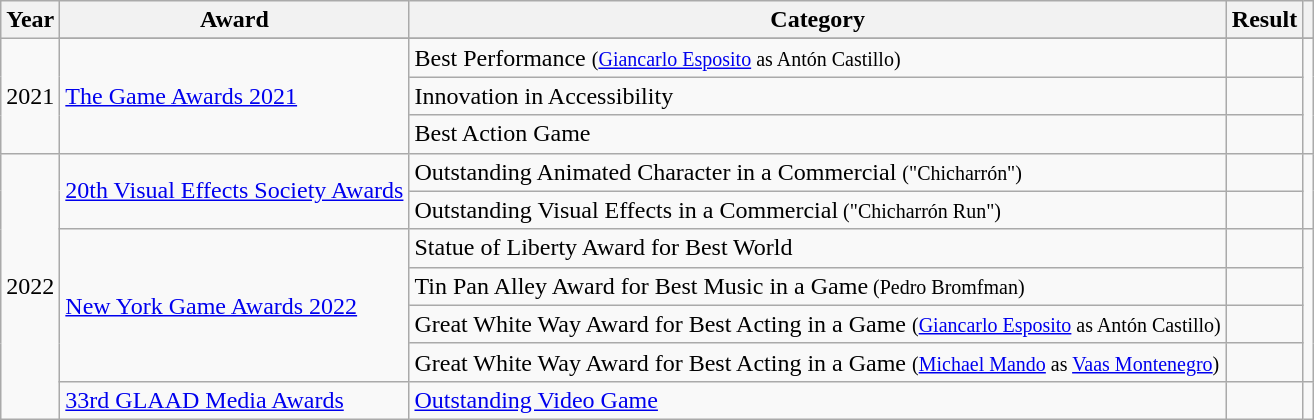<table class="wikitable sortable">
<tr>
<th>Year</th>
<th>Award</th>
<th>Category</th>
<th>Result</th>
<th></th>
</tr>
<tr>
<td rowspan="4" style="text-align:center;">2021</td>
</tr>
<tr>
<td rowspan="3"><a href='#'>The Game Awards 2021</a></td>
<td>Best Performance <small>(<a href='#'>Giancarlo Esposito</a> as Antón Castillo)</small></td>
<td></td>
<td rowspan="3" style="text-align:center;"></td>
</tr>
<tr>
<td>Innovation in Accessibility</td>
<td></td>
</tr>
<tr>
<td>Best Action Game</td>
<td></td>
</tr>
<tr>
<td rowspan="7">2022</td>
<td rowspan="2"><a href='#'>20th Visual Effects Society Awards</a></td>
<td>Outstanding Animated Character in a Commercial <small>("Chicharrón")</small></td>
<td></td>
<td rowspan="2" style="text-align:center;"></td>
</tr>
<tr>
<td>Outstanding Visual Effects in a Commercial<small> ("Chicharrón Run")</small></td>
<td></td>
</tr>
<tr>
<td rowspan="4"><a href='#'>New York Game Awards 2022</a></td>
<td>Statue of Liberty Award for Best World</td>
<td></td>
<td rowspan="4" style="text-align:center;"></td>
</tr>
<tr>
<td>Tin Pan Alley Award for Best Music in a Game<small> (Pedro Bromfman)</small></td>
<td></td>
</tr>
<tr>
<td>Great White Way Award for Best Acting in a Game <small>(<a href='#'>Giancarlo Esposito</a> as Antón Castillo)</small></td>
<td></td>
</tr>
<tr>
<td>Great White Way Award for Best Acting in a Game <small>(<a href='#'>Michael Mando</a> as <a href='#'>Vaas Montenegro</a>)</small></td>
<td></td>
</tr>
<tr>
<td><a href='#'>33rd GLAAD Media Awards</a></td>
<td rowspan="1"><a href='#'>Outstanding Video Game</a></td>
<td></td>
<td rowspan="1" style="text-align:center;"></td>
</tr>
</table>
